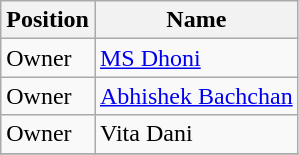<table class="wikitable">
<tr>
<th>Position</th>
<th>Name</th>
</tr>
<tr>
<td>Owner</td>
<td> <a href='#'>MS Dhoni</a></td>
</tr>
<tr>
<td>Owner</td>
<td> <a href='#'>Abhishek Bachchan</a></td>
</tr>
<tr>
<td>Owner</td>
<td> Vita Dani</td>
</tr>
<tr>
</tr>
</table>
